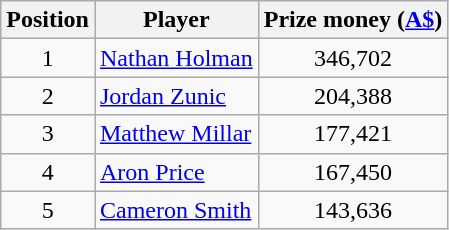<table class="wikitable">
<tr>
<th>Position</th>
<th>Player</th>
<th>Prize money (<a href='#'>A$</a>)</th>
</tr>
<tr>
<td align=center>1</td>
<td> <a href='#'>Nathan Holman</a></td>
<td align=center>346,702</td>
</tr>
<tr>
<td align=center>2</td>
<td> <a href='#'>Jordan Zunic</a></td>
<td align=center>204,388</td>
</tr>
<tr>
<td align=center>3</td>
<td> <a href='#'>Matthew Millar</a></td>
<td align=center>177,421</td>
</tr>
<tr>
<td align=center>4</td>
<td> <a href='#'>Aron Price</a></td>
<td align=center>167,450</td>
</tr>
<tr>
<td align=center>5</td>
<td> <a href='#'>Cameron Smith</a></td>
<td align=center>143,636</td>
</tr>
</table>
